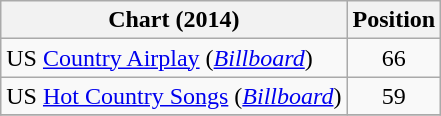<table class="wikitable sortable">
<tr>
<th scope="col">Chart (2014)</th>
<th scope="col">Position</th>
</tr>
<tr>
<td>US <a href='#'>Country Airplay</a> (<em><a href='#'>Billboard</a></em>)</td>
<td align="center">66</td>
</tr>
<tr>
<td>US <a href='#'>Hot Country Songs</a> (<em><a href='#'>Billboard</a></em>)</td>
<td align="center">59</td>
</tr>
<tr>
</tr>
</table>
